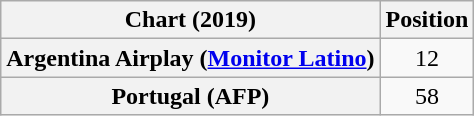<table class="wikitable sortable plainrowheaders" style="text-align:center">
<tr>
<th scope="col">Chart (2019)</th>
<th scope="col">Position</th>
</tr>
<tr>
<th scope="row">Argentina Airplay (<a href='#'>Monitor Latino</a>)</th>
<td>12</td>
</tr>
<tr>
<th scope="row">Portugal (AFP)</th>
<td>58</td>
</tr>
</table>
